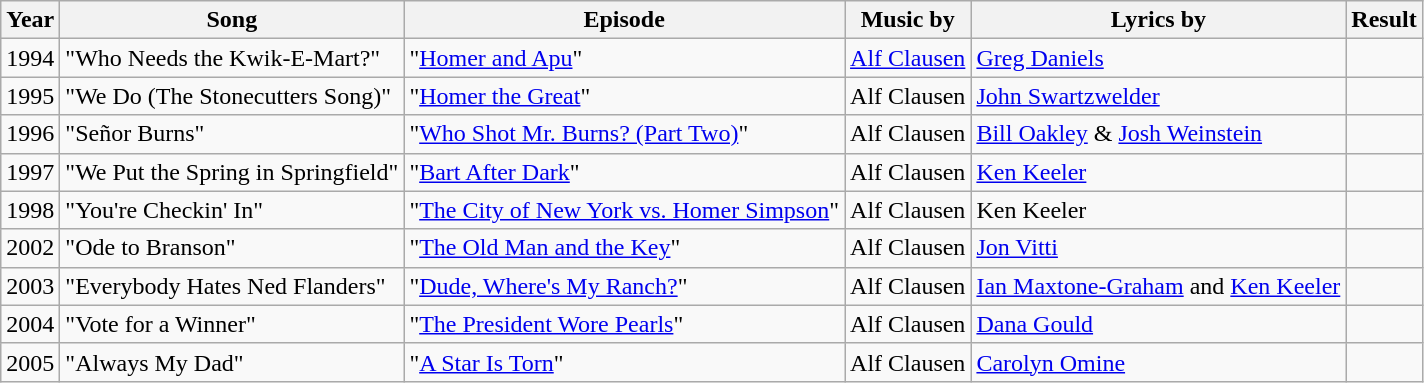<table class="wikitable">
<tr>
<th>Year</th>
<th>Song</th>
<th>Episode</th>
<th>Music by</th>
<th>Lyrics by</th>
<th>Result</th>
</tr>
<tr>
<td>1994</td>
<td>"Who Needs the Kwik-E-Mart?"</td>
<td>"<a href='#'>Homer and Apu</a>"</td>
<td><a href='#'>Alf Clausen</a></td>
<td><a href='#'>Greg Daniels</a></td>
<td></td>
</tr>
<tr>
<td>1995</td>
<td>"We Do (The Stonecutters Song)"</td>
<td>"<a href='#'>Homer the Great</a>"</td>
<td>Alf Clausen</td>
<td><a href='#'>John Swartzwelder</a></td>
<td></td>
</tr>
<tr>
<td>1996</td>
<td>"Señor Burns"</td>
<td>"<a href='#'>Who Shot Mr. Burns? (Part Two)</a>"</td>
<td>Alf Clausen</td>
<td><a href='#'>Bill Oakley</a> & <a href='#'>Josh Weinstein</a></td>
<td></td>
</tr>
<tr>
<td>1997</td>
<td>"We Put the Spring in Springfield"</td>
<td>"<a href='#'>Bart After Dark</a>"</td>
<td>Alf Clausen</td>
<td><a href='#'>Ken Keeler</a></td>
<td></td>
</tr>
<tr>
<td>1998</td>
<td>"You're Checkin' In"</td>
<td>"<a href='#'>The City of New York vs. Homer Simpson</a>"</td>
<td>Alf Clausen</td>
<td>Ken Keeler</td>
<td></td>
</tr>
<tr>
<td>2002</td>
<td>"Ode to Branson"</td>
<td>"<a href='#'>The Old Man and the Key</a>"</td>
<td>Alf Clausen</td>
<td><a href='#'>Jon Vitti</a></td>
<td></td>
</tr>
<tr>
<td>2003</td>
<td>"Everybody Hates Ned Flanders"</td>
<td>"<a href='#'>Dude, Where's My Ranch?</a>"</td>
<td>Alf Clausen</td>
<td><a href='#'>Ian Maxtone-Graham</a> and <a href='#'>Ken Keeler</a></td>
<td></td>
</tr>
<tr>
<td>2004</td>
<td>"Vote for a Winner"</td>
<td>"<a href='#'>The President Wore Pearls</a>"</td>
<td>Alf Clausen</td>
<td><a href='#'>Dana Gould</a></td>
<td></td>
</tr>
<tr>
<td>2005</td>
<td>"Always My Dad"</td>
<td>"<a href='#'>A Star Is Torn</a>"</td>
<td>Alf Clausen</td>
<td><a href='#'>Carolyn Omine</a></td>
<td></td>
</tr>
</table>
